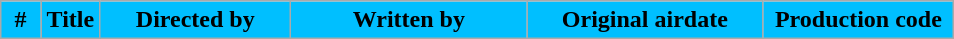<table class="wikitable plainrowheaders" style="margin: auto; table-layout:fixed">
<tr>
<th style="background:#00bfff; width:20px;">#</th>
<th style="background:#00bfff;">Title</th>
<th style="background:#00bfff; width:120px;">Directed by</th>
<th style="background:#00bfff; width:150px;">Written by</th>
<th style="background:#00bfff; width:150px;">Original airdate</th>
<th style="background:#00bfff; width:120px;">Production code<br>










</th>
</tr>
</table>
